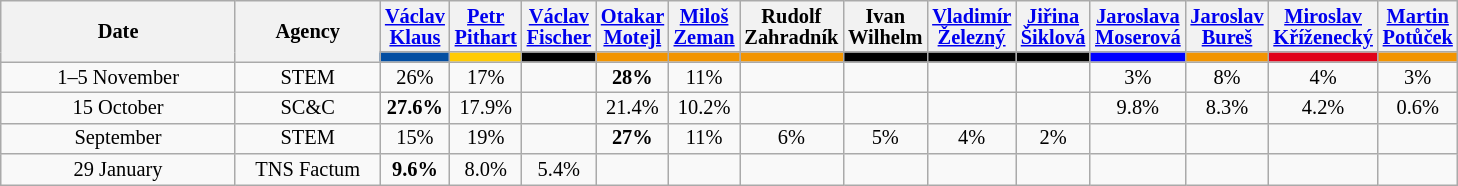<table class="wikitable" style=text-align:center;font-size:85%;line-height:14px;">
<tr>
<th style="width:150px;" rowspan="2">Date</th>
<th style="width:90px;" rowspan="2">Agency</th>
<th><a href='#'>Václav Klaus</a><br><small></small></th>
<th><a href='#'>Petr Pithart</a><br><small></small></th>
<th><a href='#'>Václav Fischer</a><br><small></small></th>
<th><a href='#'>Otakar Motejl</a><br><small></small></th>
<th><a href='#'>Miloš Zeman</a><br><small></small></th>
<th>Rudolf Zahradník<br><small></small></th>
<th>Ivan Wilhelm<br><small></small></th>
<th><a href='#'>Vladimír Železný</a><br><small></small></th>
<th><a href='#'>Jiřina Šiklová</a><br><small></small></th>
<th><a href='#'>Jaroslava Moserová</a> <br><small></small></th>
<th><a href='#'>Jaroslav Bureš</a><br><small></small></th>
<th><a href='#'>Miroslav Kříženecký</a><br><small></small></th>
<th><a href='#'>Martin Potůček</a><br><small></small></th>
</tr>
<tr>
<th style="background:#034EA2; width:40px;"></th>
<th style="background:#FFCB03; width:40px;"></th>
<th style="background:#000000; width:40px;"></th>
<th style="background:#F29400; width:40px;"></th>
<th style="background:#F29400; width:40px;"></th>
<th style="background:#F29400; width:40px;"></th>
<th style="background:#000000; width:40px;"></th>
<th style="background:#000000; width:40px;"></th>
<th style="background:#000000; width:40px;"></th>
<th style="background:#0000FF; width:40px;"></th>
<th style="background:#F29400; width:40px;"></th>
<th style="background:#E00219; width:40px;"></th>
<th style="background:#F29400; width:40px;"></th>
</tr>
<tr>
<td>1–5 November</td>
<td>STEM</td>
<td>26%</td>
<td>17%</td>
<td></td>
<td><strong>28%</strong></td>
<td>11%</td>
<td></td>
<td></td>
<td></td>
<td></td>
<td>3%</td>
<td>8%</td>
<td>4%</td>
<td>3%</td>
</tr>
<tr>
<td>15 October</td>
<td>SC&C</td>
<td><strong>27.6%</strong></td>
<td>17.9%</td>
<td></td>
<td>21.4%</td>
<td>10.2%</td>
<td></td>
<td></td>
<td></td>
<td></td>
<td>9.8%</td>
<td>8.3%</td>
<td>4.2%</td>
<td>0.6%</td>
</tr>
<tr>
<td>September</td>
<td>STEM</td>
<td>15%</td>
<td>19%</td>
<td></td>
<td><strong>27%</strong></td>
<td>11%</td>
<td>6%</td>
<td>5%</td>
<td>4%</td>
<td>2%</td>
<td></td>
<td></td>
<td></td>
<td></td>
</tr>
<tr>
<td>29 January</td>
<td>TNS Factum</td>
<td><strong>9.6%</strong></td>
<td>8.0%</td>
<td>5.4%</td>
<td></td>
<td></td>
<td></td>
<td></td>
<td></td>
<td></td>
<td></td>
<td></td>
<td></td>
<td></td>
</tr>
</table>
